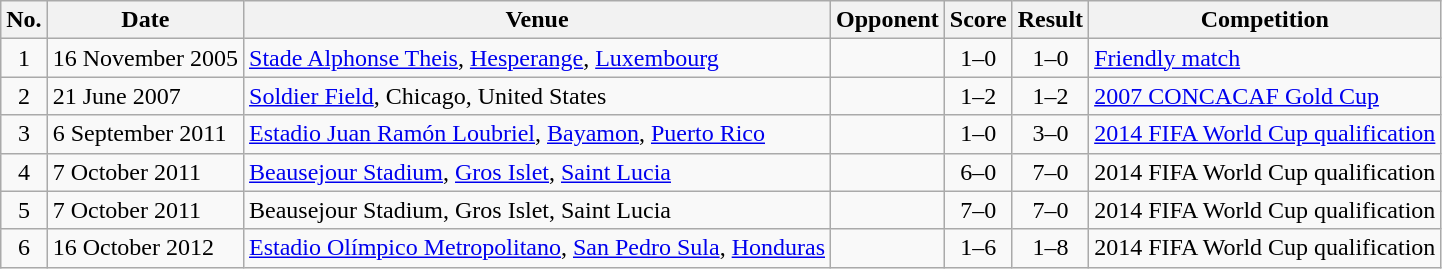<table class="wikitable sortable">
<tr>
<th scope="col">No.</th>
<th scope="col">Date</th>
<th scope="col">Venue</th>
<th scope="col">Opponent</th>
<th scope="col">Score</th>
<th scope="col">Result</th>
<th scope="col">Competition</th>
</tr>
<tr>
<td align="center">1</td>
<td>16 November 2005</td>
<td><a href='#'>Stade Alphonse Theis</a>, <a href='#'>Hesperange</a>, <a href='#'>Luxembourg</a></td>
<td></td>
<td align="center">1–0</td>
<td align="center">1–0</td>
<td><a href='#'>Friendly match</a></td>
</tr>
<tr>
<td align="center">2</td>
<td>21 June 2007</td>
<td><a href='#'>Soldier Field</a>, Chicago, United States</td>
<td></td>
<td align="center">1–2</td>
<td align="center">1–2</td>
<td><a href='#'>2007 CONCACAF Gold Cup</a></td>
</tr>
<tr>
<td align="center">3</td>
<td>6 September 2011</td>
<td><a href='#'>Estadio Juan Ramón Loubriel</a>, <a href='#'>Bayamon</a>, <a href='#'>Puerto Rico</a></td>
<td></td>
<td align="center">1–0</td>
<td align="center">3–0</td>
<td><a href='#'>2014 FIFA World Cup qualification</a></td>
</tr>
<tr>
<td align="center">4</td>
<td>7 October 2011</td>
<td><a href='#'>Beausejour Stadium</a>, <a href='#'>Gros Islet</a>, <a href='#'>Saint Lucia</a></td>
<td></td>
<td align="center">6–0</td>
<td align="center">7–0</td>
<td>2014 FIFA World Cup qualification</td>
</tr>
<tr>
<td align="center">5</td>
<td>7 October 2011</td>
<td>Beausejour Stadium, Gros Islet, Saint Lucia</td>
<td></td>
<td align="center">7–0</td>
<td align="center">7–0</td>
<td>2014 FIFA World Cup qualification</td>
</tr>
<tr>
<td align="center">6</td>
<td>16 October 2012</td>
<td><a href='#'>Estadio Olímpico Metropolitano</a>, <a href='#'>San Pedro Sula</a>, <a href='#'>Honduras</a></td>
<td></td>
<td align="center">1–6</td>
<td align="center">1–8</td>
<td>2014 FIFA World Cup qualification</td>
</tr>
</table>
